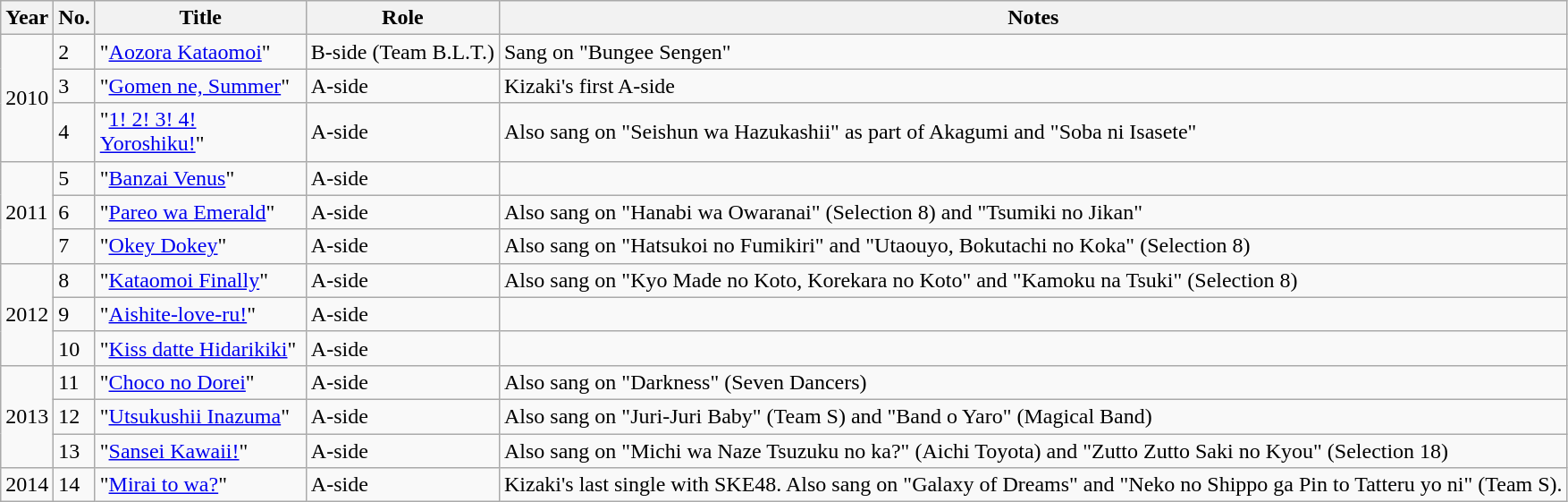<table class="wikitable sortable">
<tr>
<th>Year</th>
<th data-sort-type="number">No. </th>
<th style="width:150px;">Title </th>
<th>Role </th>
<th class="unsortable">Notes </th>
</tr>
<tr>
<td rowspan="3">2010</td>
<td>2</td>
<td>"<a href='#'>Aozora Kataomoi</a>"</td>
<td>B-side (Team B.L.T.)</td>
<td>Sang on "Bungee Sengen"</td>
</tr>
<tr>
<td>3</td>
<td>"<a href='#'>Gomen ne, Summer</a>"</td>
<td>A-side</td>
<td>Kizaki's first A-side</td>
</tr>
<tr>
<td>4</td>
<td>"<a href='#'>1! 2! 3! 4! Yoroshiku!</a>"</td>
<td>A-side</td>
<td>Also sang on "Seishun wa Hazukashii" as part of Akagumi and "Soba ni Isasete"</td>
</tr>
<tr>
<td rowspan="3">2011</td>
<td>5</td>
<td>"<a href='#'>Banzai Venus</a>"</td>
<td>A-side</td>
<td></td>
</tr>
<tr>
<td>6</td>
<td>"<a href='#'>Pareo wa Emerald</a>"</td>
<td>A-side</td>
<td>Also sang on "Hanabi wa Owaranai" (Selection 8) and "Tsumiki no Jikan"</td>
</tr>
<tr>
<td>7</td>
<td>"<a href='#'>Okey Dokey</a>"</td>
<td>A-side</td>
<td>Also sang on "Hatsukoi no Fumikiri" and "Utaouyo, Bokutachi no Koka" (Selection 8)</td>
</tr>
<tr>
<td rowspan="3">2012</td>
<td>8</td>
<td>"<a href='#'>Kataomoi Finally</a>"</td>
<td>A-side</td>
<td>Also sang on "Kyo Made no Koto, Korekara no Koto" and "Kamoku na Tsuki" (Selection 8)</td>
</tr>
<tr>
<td>9</td>
<td>"<a href='#'>Aishite-love-ru!</a>"</td>
<td>A-side</td>
<td></td>
</tr>
<tr>
<td>10</td>
<td>"<a href='#'>Kiss datte Hidarikiki</a>"</td>
<td>A-side</td>
<td></td>
</tr>
<tr>
<td rowspan="3">2013</td>
<td>11</td>
<td>"<a href='#'>Choco no Dorei</a>"</td>
<td>A-side</td>
<td>Also sang on "Darkness" (Seven Dancers)</td>
</tr>
<tr>
<td>12</td>
<td>"<a href='#'>Utsukushii Inazuma</a>"</td>
<td>A-side</td>
<td>Also sang on "Juri-Juri Baby" (Team S) and "Band o Yaro" (Magical Band)</td>
</tr>
<tr>
<td>13</td>
<td>"<a href='#'>Sansei Kawaii!</a>"</td>
<td>A-side</td>
<td>Also sang on "Michi wa Naze Tsuzuku no ka?" (Aichi Toyota) and "Zutto Zutto Saki no Kyou" (Selection 18)</td>
</tr>
<tr>
<td rowspan="1">2014</td>
<td>14</td>
<td>"<a href='#'>Mirai to wa?</a>"</td>
<td>A-side</td>
<td>Kizaki's last single with SKE48. Also sang on "Galaxy of Dreams" and "Neko no Shippo ga Pin to Tatteru yo ni" (Team S).</td>
</tr>
</table>
